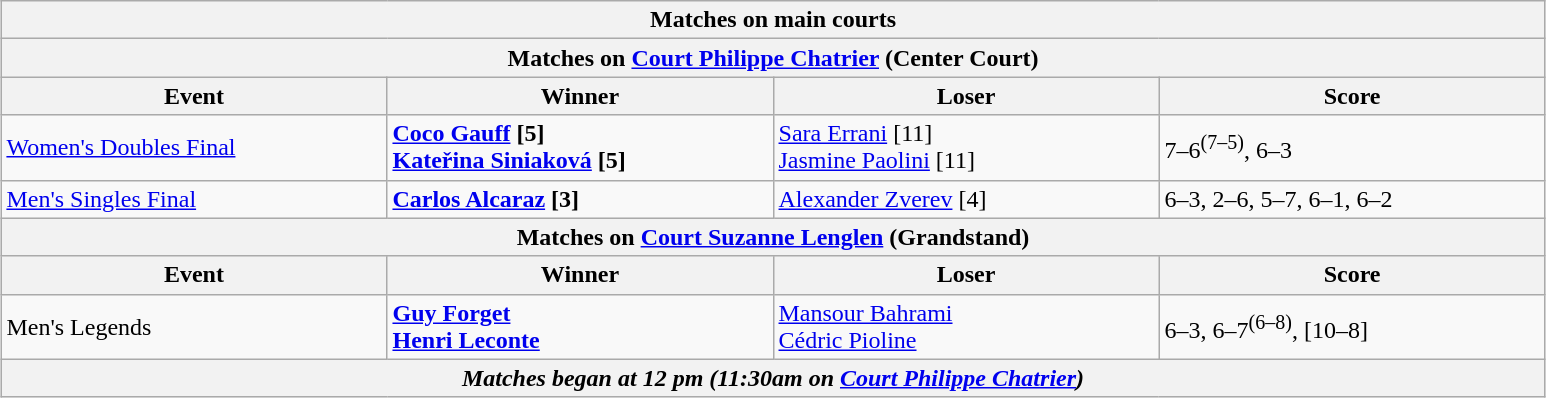<table class="wikitable" style="margin:auto;">
<tr>
<th colspan=4 style=white-space:nowrap>Matches on main courts</th>
</tr>
<tr>
<th colspan=4>Matches on <a href='#'>Court Philippe Chatrier</a> (Center Court)</th>
</tr>
<tr>
<th width=250>Event</th>
<th width=250>Winner</th>
<th width=250>Loser</th>
<th width=250>Score</th>
</tr>
<tr>
<td><a href='#'>Women's Doubles Final</a></td>
<td><strong> <a href='#'>Coco Gauff</a> [5] <br>  <a href='#'>Kateřina Siniaková</a> [5]</strong></td>
<td> <a href='#'>Sara Errani</a> [11] <br>  <a href='#'>Jasmine Paolini</a> [11]</td>
<td>7–6<sup>(7–5)</sup>, 6–3</td>
</tr>
<tr>
<td><a href='#'>Men's Singles Final</a></td>
<td><strong> <a href='#'>Carlos Alcaraz</a> [3]</strong></td>
<td> <a href='#'>Alexander Zverev</a> [4]</td>
<td>6–3, 2–6, 5–7, 6–1, 6–2</td>
</tr>
<tr>
<th colspan=4>Matches on <a href='#'>Court Suzanne Lenglen</a> (Grandstand)</th>
</tr>
<tr>
<th width=250>Event</th>
<th width=250>Winner</th>
<th width=250>Loser</th>
<th width=250>Score</th>
</tr>
<tr>
<td>Men's Legends</td>
<td><strong> <a href='#'>Guy Forget</a> <br>  <a href='#'>Henri Leconte</a></strong></td>
<td> <a href='#'>Mansour Bahrami</a> <br>  <a href='#'>Cédric Pioline</a></td>
<td>6–3, 6–7<sup>(6–8)</sup>, [10–8]</td>
</tr>
<tr>
<th colspan=4><em>Matches began at 12 pm (11:30am on <a href='#'>Court Philippe Chatrier</a>)</em></th>
</tr>
</table>
